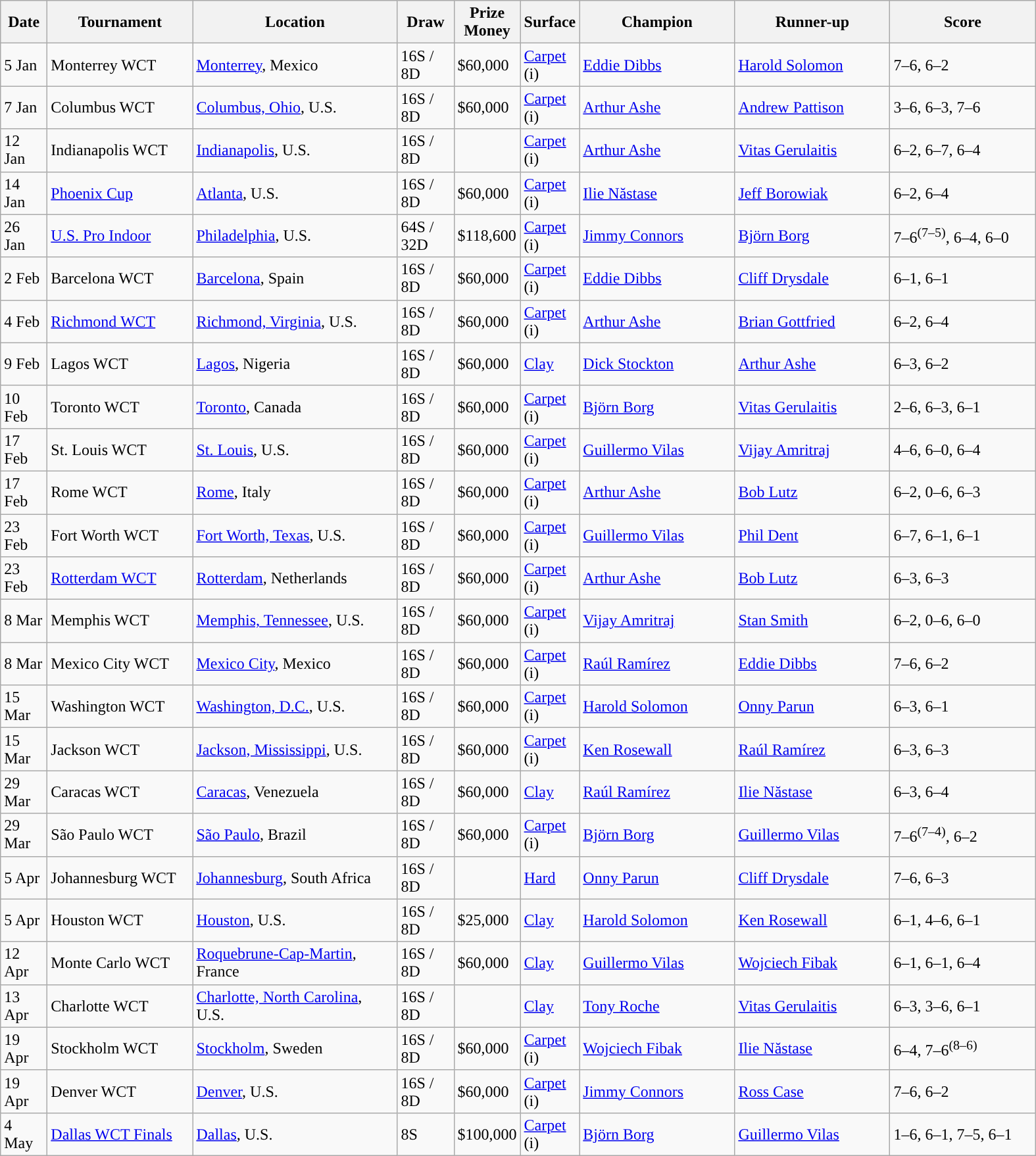<table class="sortable wikitable">
<tr>
<th style="width:40px;">Date</th>
<th style="width:140px;">Tournament</th>
<th style="width:200px;">Location</th>
<th style="width:50px;">Draw</th>
<th style="width:60px;">Prize Money</th>
<th style="width:50px;">Surface</th>
<th style="width:150px;">Champion</th>
<th style="width:150px;">Runner-up</th>
<th style="width:140px" class="unsortable">Score</th>
</tr>
<tr>
<td>5 Jan</td>
<td>Monterrey WCT</td>
<td><a href='#'>Monterrey</a>, Mexico</td>
<td>16S / 8D</td>
<td>$60,000</td>
<td><a href='#'>Carpet</a> (i)</td>
<td> <a href='#'>Eddie Dibbs</a></td>
<td> <a href='#'>Harold Solomon</a></td>
<td>7–6, 6–2</td>
</tr>
<tr>
<td>7 Jan</td>
<td>Columbus WCT</td>
<td><a href='#'>Columbus, Ohio</a>, U.S.</td>
<td>16S / 8D</td>
<td>$60,000</td>
<td><a href='#'>Carpet</a> (i)</td>
<td> <a href='#'>Arthur Ashe</a></td>
<td> <a href='#'>Andrew Pattison</a></td>
<td>3–6, 6–3, 7–6</td>
</tr>
<tr>
<td>12 Jan</td>
<td>Indianapolis WCT</td>
<td><a href='#'>Indianapolis</a>, U.S.</td>
<td>16S / 8D</td>
<td></td>
<td><a href='#'>Carpet</a> (i)</td>
<td> <a href='#'>Arthur Ashe</a></td>
<td> <a href='#'>Vitas Gerulaitis</a></td>
<td>6–2, 6–7, 6–4</td>
</tr>
<tr>
<td>14 Jan</td>
<td><a href='#'>Phoenix Cup</a></td>
<td><a href='#'>Atlanta</a>, U.S.</td>
<td>16S / 8D</td>
<td>$60,000</td>
<td><a href='#'>Carpet</a> (i)</td>
<td> <a href='#'>Ilie Năstase</a></td>
<td> <a href='#'>Jeff Borowiak</a></td>
<td>6–2, 6–4</td>
</tr>
<tr>
<td>26 Jan</td>
<td><a href='#'>U.S. Pro Indoor</a></td>
<td><a href='#'>Philadelphia</a>, U.S.</td>
<td>64S / 32D</td>
<td>$118,600</td>
<td><a href='#'>Carpet</a> (i)</td>
<td> <a href='#'>Jimmy Connors</a></td>
<td> <a href='#'>Björn Borg</a></td>
<td>7–6<sup>(7–5)</sup>, 6–4, 6–0</td>
</tr>
<tr>
<td>2 Feb</td>
<td>Barcelona WCT</td>
<td><a href='#'>Barcelona</a>, Spain</td>
<td>16S / 8D</td>
<td>$60,000</td>
<td><a href='#'>Carpet</a> (i)</td>
<td> <a href='#'>Eddie Dibbs</a></td>
<td> <a href='#'>Cliff Drysdale</a></td>
<td>6–1, 6–1</td>
</tr>
<tr>
<td>4 Feb</td>
<td><a href='#'>Richmond WCT</a></td>
<td><a href='#'>Richmond, Virginia</a>, U.S.</td>
<td>16S / 8D</td>
<td>$60,000</td>
<td><a href='#'>Carpet</a> (i)</td>
<td> <a href='#'>Arthur Ashe</a></td>
<td> <a href='#'>Brian Gottfried</a></td>
<td>6–2, 6–4</td>
</tr>
<tr>
<td>9 Feb</td>
<td>Lagos WCT</td>
<td><a href='#'>Lagos</a>, Nigeria</td>
<td>16S / 8D</td>
<td>$60,000</td>
<td><a href='#'>Clay</a></td>
<td> <a href='#'>Dick Stockton</a></td>
<td> <a href='#'>Arthur Ashe</a></td>
<td>6–3, 6–2</td>
</tr>
<tr>
<td>10 Feb</td>
<td>Toronto WCT</td>
<td><a href='#'>Toronto</a>, Canada</td>
<td>16S / 8D</td>
<td>$60,000</td>
<td><a href='#'>Carpet</a> (i)</td>
<td> <a href='#'>Björn Borg</a></td>
<td> <a href='#'>Vitas Gerulaitis</a></td>
<td>2–6, 6–3, 6–1</td>
</tr>
<tr>
<td>17 Feb</td>
<td>St. Louis WCT</td>
<td><a href='#'>St. Louis</a>, U.S.</td>
<td>16S / 8D</td>
<td>$60,000</td>
<td><a href='#'>Carpet</a> (i)</td>
<td> <a href='#'>Guillermo Vilas</a></td>
<td> <a href='#'>Vijay Amritraj</a></td>
<td>4–6, 6–0, 6–4</td>
</tr>
<tr>
<td>17 Feb</td>
<td>Rome WCT</td>
<td><a href='#'>Rome</a>, Italy</td>
<td>16S / 8D</td>
<td>$60,000</td>
<td><a href='#'>Carpet</a> (i)</td>
<td> <a href='#'>Arthur Ashe</a></td>
<td> <a href='#'>Bob Lutz</a></td>
<td>6–2, 0–6, 6–3</td>
</tr>
<tr>
<td>23 Feb</td>
<td>Fort Worth WCT</td>
<td><a href='#'>Fort Worth, Texas</a>, U.S.</td>
<td>16S / 8D</td>
<td>$60,000</td>
<td><a href='#'>Carpet</a> (i)</td>
<td> <a href='#'>Guillermo Vilas</a></td>
<td> <a href='#'>Phil Dent</a></td>
<td>6–7, 6–1, 6–1</td>
</tr>
<tr>
<td>23 Feb</td>
<td><a href='#'>Rotterdam WCT</a></td>
<td><a href='#'>Rotterdam</a>, Netherlands</td>
<td>16S / 8D</td>
<td>$60,000</td>
<td><a href='#'>Carpet</a> (i)</td>
<td> <a href='#'>Arthur Ashe</a></td>
<td> <a href='#'>Bob Lutz</a></td>
<td>6–3, 6–3</td>
</tr>
<tr>
<td>8 Mar</td>
<td>Memphis WCT</td>
<td><a href='#'>Memphis, Tennessee</a>, U.S.</td>
<td>16S / 8D</td>
<td>$60,000</td>
<td><a href='#'>Carpet</a> (i)</td>
<td> <a href='#'>Vijay Amritraj</a></td>
<td> <a href='#'>Stan Smith</a></td>
<td>6–2, 0–6, 6–0</td>
</tr>
<tr>
<td>8 Mar</td>
<td>Mexico City WCT</td>
<td><a href='#'>Mexico City</a>, Mexico</td>
<td>16S / 8D</td>
<td>$60,000</td>
<td><a href='#'>Carpet</a> (i)</td>
<td> <a href='#'>Raúl Ramírez</a></td>
<td> <a href='#'>Eddie Dibbs</a></td>
<td>7–6, 6–2</td>
</tr>
<tr>
<td>15 Mar</td>
<td>Washington WCT</td>
<td><a href='#'>Washington, D.C.</a>, U.S.</td>
<td>16S / 8D</td>
<td>$60,000</td>
<td><a href='#'>Carpet</a> (i)</td>
<td> <a href='#'>Harold Solomon</a></td>
<td> <a href='#'>Onny Parun</a></td>
<td>6–3, 6–1</td>
</tr>
<tr>
<td>15 Mar</td>
<td>Jackson WCT</td>
<td><a href='#'>Jackson, Mississippi</a>, U.S.</td>
<td>16S / 8D</td>
<td>$60,000</td>
<td><a href='#'>Carpet</a> (i)</td>
<td> <a href='#'>Ken Rosewall</a></td>
<td> <a href='#'>Raúl Ramírez</a></td>
<td>6–3, 6–3</td>
</tr>
<tr>
<td>29 Mar</td>
<td>Caracas WCT</td>
<td><a href='#'>Caracas</a>, Venezuela</td>
<td>16S / 8D</td>
<td>$60,000</td>
<td><a href='#'>Clay</a></td>
<td> <a href='#'>Raúl Ramírez</a></td>
<td> <a href='#'>Ilie Năstase</a></td>
<td>6–3, 6–4</td>
</tr>
<tr>
<td>29 Mar</td>
<td>São Paulo WCT</td>
<td><a href='#'>São Paulo</a>, Brazil</td>
<td>16S / 8D</td>
<td>$60,000</td>
<td><a href='#'>Carpet</a> (i)</td>
<td> <a href='#'>Björn Borg</a></td>
<td> <a href='#'>Guillermo Vilas</a></td>
<td>7–6<sup>(7–4)</sup>, 6–2</td>
</tr>
<tr>
<td>5 Apr</td>
<td>Johannesburg WCT</td>
<td><a href='#'>Johannesburg</a>, South Africa</td>
<td>16S / 8D</td>
<td></td>
<td><a href='#'>Hard</a></td>
<td> <a href='#'>Onny Parun</a></td>
<td> <a href='#'>Cliff Drysdale</a></td>
<td>7–6, 6–3</td>
</tr>
<tr>
<td>5 Apr</td>
<td>Houston WCT</td>
<td><a href='#'>Houston</a>, U.S.</td>
<td>16S / 8D</td>
<td>$25,000</td>
<td><a href='#'>Clay</a></td>
<td> <a href='#'>Harold Solomon</a></td>
<td> <a href='#'>Ken Rosewall</a></td>
<td>6–1, 4–6, 6–1</td>
</tr>
<tr>
<td>12 Apr</td>
<td>Monte Carlo WCT</td>
<td><a href='#'>Roquebrune-Cap-Martin</a>, France</td>
<td>16S / 8D</td>
<td>$60,000</td>
<td><a href='#'>Clay</a></td>
<td> <a href='#'>Guillermo Vilas</a></td>
<td> <a href='#'>Wojciech Fibak</a></td>
<td>6–1, 6–1, 6–4</td>
</tr>
<tr>
<td>13 Apr</td>
<td>Charlotte WCT</td>
<td><a href='#'>Charlotte, North Carolina</a>, U.S.</td>
<td>16S / 8D</td>
<td></td>
<td><a href='#'>Clay</a></td>
<td> <a href='#'>Tony Roche</a></td>
<td> <a href='#'>Vitas Gerulaitis</a></td>
<td>6–3, 3–6, 6–1</td>
</tr>
<tr>
<td>19 Apr</td>
<td>Stockholm WCT</td>
<td><a href='#'>Stockholm</a>, Sweden</td>
<td>16S / 8D</td>
<td>$60,000</td>
<td><a href='#'>Carpet</a> (i)</td>
<td> <a href='#'>Wojciech Fibak</a></td>
<td> <a href='#'>Ilie Năstase</a></td>
<td>6–4, 7–6<sup>(8–6)</sup></td>
</tr>
<tr>
<td>19 Apr</td>
<td>Denver WCT</td>
<td><a href='#'>Denver</a>, U.S.</td>
<td>16S / 8D</td>
<td>$60,000</td>
<td><a href='#'>Carpet</a> (i)</td>
<td> <a href='#'>Jimmy Connors</a></td>
<td> <a href='#'>Ross Case</a></td>
<td>7–6, 6–2</td>
</tr>
<tr>
<td>4 May</td>
<td><a href='#'>Dallas WCT Finals</a></td>
<td><a href='#'>Dallas</a>, U.S.</td>
<td>8S</td>
<td>$100,000</td>
<td><a href='#'>Carpet</a> (i)</td>
<td> <a href='#'>Björn Borg</a></td>
<td> <a href='#'>Guillermo Vilas</a></td>
<td>1–6, 6–1, 7–5, 6–1</td>
</tr>
</table>
